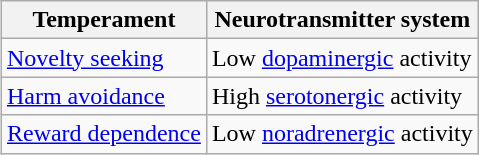<table class="wikitable" style="margin-left:1em; float: right; clear: right;">
<tr>
<th>Temperament</th>
<th>Neurotransmitter system</th>
</tr>
<tr>
<td><a href='#'>Novelty seeking</a></td>
<td>Low <a href='#'>dopaminergic</a> activity</td>
</tr>
<tr>
<td><a href='#'>Harm avoidance</a></td>
<td>High <a href='#'>serotonergic</a> activity</td>
</tr>
<tr>
<td><a href='#'>Reward dependence</a></td>
<td>Low <a href='#'>noradrenergic</a> activity</td>
</tr>
</table>
